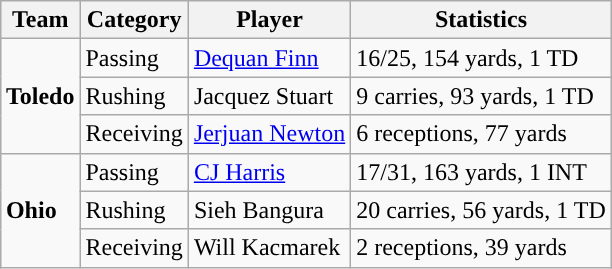<table class="wikitable" style="float: right;">
<tr>
<th>Team</th>
<th>Category</th>
<th>Player</th>
<th>Statistics</th>
</tr>
<tr>
<td rowspan=3><strong>Toledo</strong></td>
<td>Passing</td>
<td><a href='#'>Dequan Finn</a></td>
<td>16/25, 154 yards, 1 TD</td>
</tr>
<tr>
<td>Rushing</td>
<td>Jacquez Stuart</td>
<td>9 carries, 93 yards, 1 TD</td>
</tr>
<tr>
<td>Receiving</td>
<td><a href='#'>Jerjuan Newton</a></td>
<td>6 receptions, 77 yards</td>
</tr>
<tr>
<td rowspan=3><strong>Ohio</strong></td>
<td>Passing</td>
<td><a href='#'>CJ Harris</a></td>
<td>17/31, 163 yards, 1 INT</td>
</tr>
<tr>
<td>Rushing</td>
<td>Sieh Bangura</td>
<td>20 carries, 56 yards, 1 TD</td>
</tr>
<tr>
<td>Receiving</td>
<td>Will Kacmarek</td>
<td>2 receptions, 39 yards</td>
</tr>
</table>
